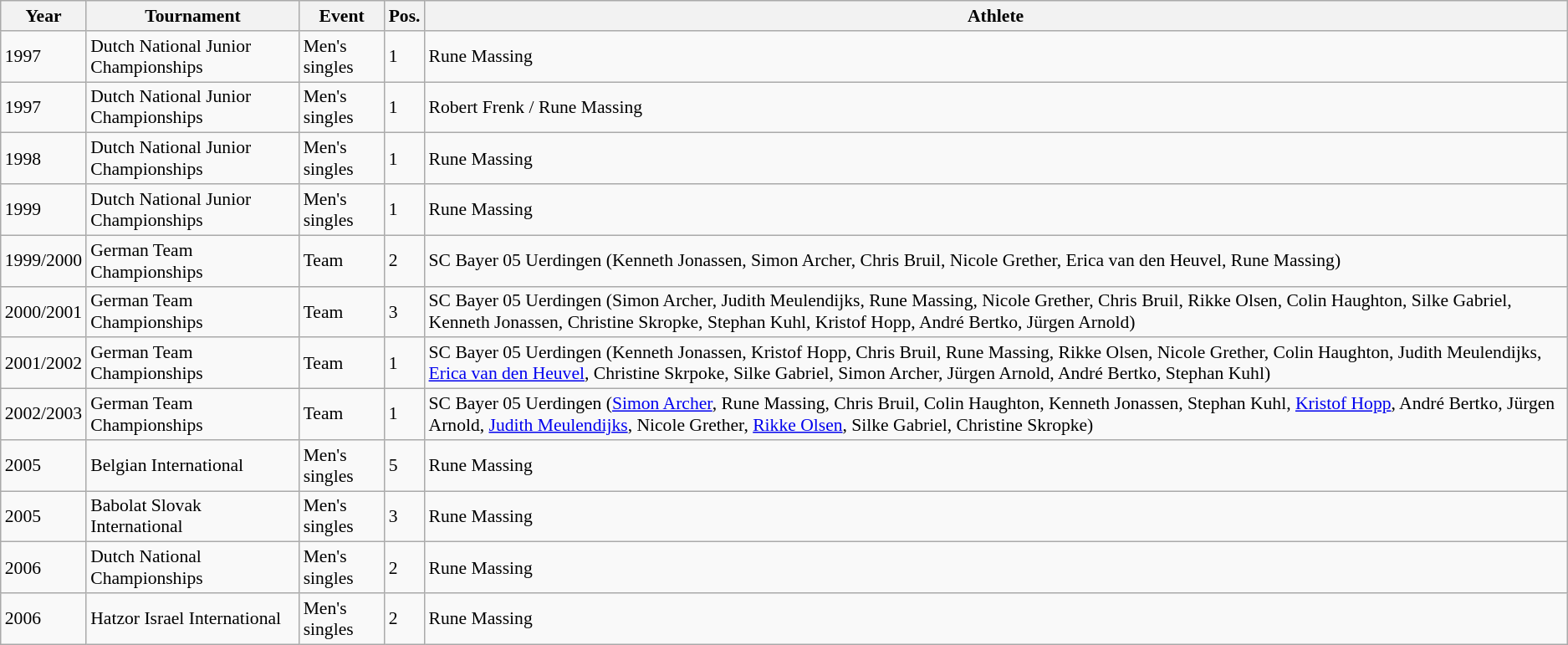<table class=wikitable style=font-size:90%;>
<tr>
<th>Year</th>
<th>Tournament</th>
<th>Event</th>
<th>Pos.</th>
<th>Athlete</th>
</tr>
<tr>
<td>1997</td>
<td>Dutch National Junior Championships</td>
<td>Men's singles</td>
<td>1</td>
<td>Rune Massing</td>
</tr>
<tr>
<td>1997</td>
<td>Dutch National Junior Championships</td>
<td>Men's singles</td>
<td>1</td>
<td>Robert Frenk / Rune Massing</td>
</tr>
<tr>
<td>1998</td>
<td>Dutch National Junior Championships</td>
<td>Men's singles</td>
<td>1</td>
<td>Rune Massing</td>
</tr>
<tr>
<td>1999</td>
<td>Dutch National Junior Championships</td>
<td>Men's singles</td>
<td>1</td>
<td>Rune Massing</td>
</tr>
<tr>
<td>1999/2000</td>
<td>German Team Championships</td>
<td>Team</td>
<td>2</td>
<td>SC Bayer 05 Uerdingen (Kenneth Jonassen, Simon Archer, Chris Bruil, Nicole Grether, Erica van den Heuvel, Rune Massing)</td>
</tr>
<tr>
<td>2000/2001</td>
<td>German Team Championships</td>
<td>Team</td>
<td>3</td>
<td>SC Bayer 05 Uerdingen (Simon Archer, Judith Meulendijks, Rune Massing, Nicole Grether, Chris Bruil, Rikke Olsen, Colin Haughton, Silke Gabriel, Kenneth Jonassen, Christine Skropke, Stephan Kuhl, Kristof Hopp, André Bertko, Jürgen Arnold)</td>
</tr>
<tr>
<td>2001/2002</td>
<td>German Team Championships</td>
<td>Team</td>
<td>1</td>
<td>SC Bayer 05 Uerdingen (Kenneth Jonassen, Kristof Hopp, Chris Bruil, Rune Massing, Rikke Olsen, Nicole Grether, Colin Haughton, Judith Meulendijks, <a href='#'>Erica van den Heuvel</a>, Christine Skrpoke, Silke Gabriel, Simon Archer, Jürgen Arnold, André Bertko, Stephan Kuhl)</td>
</tr>
<tr>
<td>2002/2003</td>
<td>German Team Championships</td>
<td>Team</td>
<td>1</td>
<td>SC Bayer 05 Uerdingen (<a href='#'>Simon Archer</a>, Rune Massing, Chris Bruil, Colin Haughton, Kenneth Jonassen, Stephan Kuhl, <a href='#'>Kristof Hopp</a>, André Bertko, Jürgen Arnold, <a href='#'>Judith Meulendijks</a>, Nicole Grether, <a href='#'>Rikke Olsen</a>, Silke Gabriel, Christine Skropke)</td>
</tr>
<tr>
<td>2005</td>
<td>Belgian International</td>
<td>Men's singles</td>
<td>5</td>
<td>Rune Massing</td>
</tr>
<tr>
<td>2005</td>
<td>Babolat Slovak International</td>
<td>Men's singles</td>
<td>3</td>
<td>Rune Massing</td>
</tr>
<tr>
<td>2006</td>
<td>Dutch National Championships</td>
<td>Men's singles</td>
<td>2</td>
<td>Rune Massing</td>
</tr>
<tr>
<td>2006</td>
<td>Hatzor Israel International</td>
<td>Men's singles</td>
<td>2</td>
<td>Rune Massing</td>
</tr>
</table>
